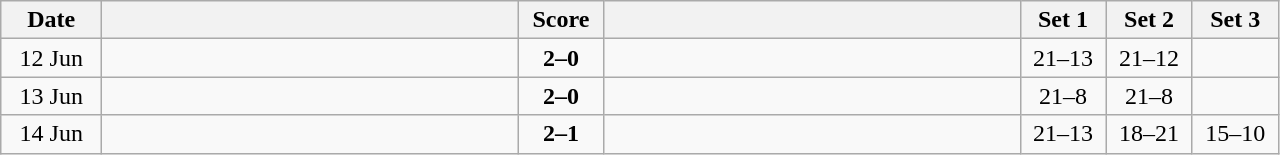<table class="wikitable" style="text-align: center;">
<tr>
<th width="60">Date</th>
<th align="right" width="270"></th>
<th width="50">Score</th>
<th align="left" width="270"></th>
<th width="50">Set 1</th>
<th width="50">Set 2</th>
<th width="50">Set 3</th>
</tr>
<tr>
<td>12 Jun</td>
<td align=left><strong></strong></td>
<td align=center><strong>2–0</strong></td>
<td align=left></td>
<td>21–13</td>
<td>21–12</td>
<td></td>
</tr>
<tr>
<td>13 Jun</td>
<td align=left><strong></strong></td>
<td align=center><strong>2–0</strong></td>
<td align=left></td>
<td>21–8</td>
<td>21–8</td>
<td></td>
</tr>
<tr>
<td>14 Jun</td>
<td align=left><strong></strong></td>
<td align=center><strong>2–1</strong></td>
<td align=left></td>
<td>21–13</td>
<td>18–21</td>
<td>15–10</td>
</tr>
</table>
